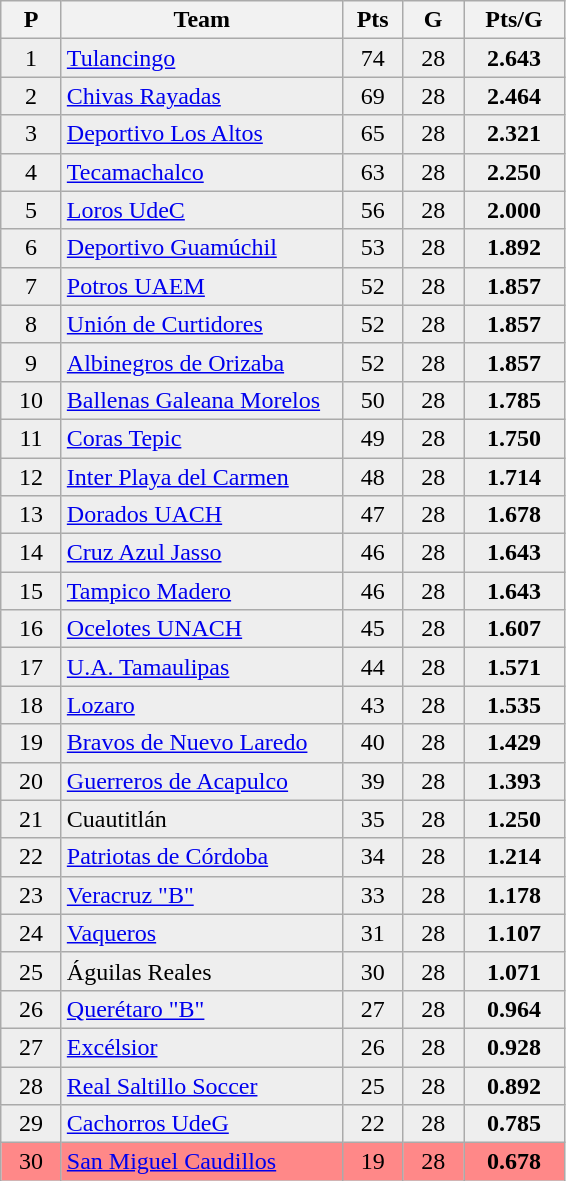<table class="wikitable" style="text-align: center;">
<tr>
<th width=33>P</th>
<th width=180>Team</th>
<th width=33>Pts</th>
<th width=33>G</th>
<th width=60>Pts/G</th>
</tr>
<tr bgcolor=#EEEEEE>
<td>1</td>
<td align=left><a href='#'>Tulancingo</a></td>
<td>74</td>
<td>28</td>
<td><strong>2.643</strong></td>
</tr>
<tr bgcolor=#EEEEEE>
<td>2</td>
<td align=left><a href='#'>Chivas Rayadas</a></td>
<td>69</td>
<td>28</td>
<td><strong>2.464</strong></td>
</tr>
<tr bgcolor=#EEEEEE>
<td>3</td>
<td align=left><a href='#'>Deportivo Los Altos</a></td>
<td>65</td>
<td>28</td>
<td><strong>2.321</strong></td>
</tr>
<tr bgcolor=#EEEEEE>
<td>4</td>
<td align=left><a href='#'>Tecamachalco</a></td>
<td>63</td>
<td>28</td>
<td><strong>2.250</strong></td>
</tr>
<tr bgcolor=#EEEEEE>
<td>5</td>
<td align=left><a href='#'>Loros UdeC</a></td>
<td>56</td>
<td>28</td>
<td><strong>2.000</strong></td>
</tr>
<tr bgcolor=#EEEEEE>
<td>6</td>
<td align=left><a href='#'>Deportivo Guamúchil</a></td>
<td>53</td>
<td>28</td>
<td><strong>1.892</strong></td>
</tr>
<tr bgcolor=#EEEEEE>
<td>7</td>
<td align=left><a href='#'>Potros UAEM</a></td>
<td>52</td>
<td>28</td>
<td><strong>1.857</strong></td>
</tr>
<tr bgcolor=#EEEEEE>
<td>8</td>
<td align=left><a href='#'>Unión de Curtidores</a></td>
<td>52</td>
<td>28</td>
<td><strong>1.857</strong></td>
</tr>
<tr bgcolor=#EEEEEE>
<td>9</td>
<td align=left><a href='#'>Albinegros de Orizaba</a></td>
<td>52</td>
<td>28</td>
<td><strong>1.857</strong></td>
</tr>
<tr bgcolor=#EEEEEE>
<td>10</td>
<td align=left><a href='#'>Ballenas Galeana Morelos</a></td>
<td>50</td>
<td>28</td>
<td><strong>1.785</strong></td>
</tr>
<tr bgcolor=#EEEEEE>
<td>11</td>
<td align=left><a href='#'>Coras Tepic</a></td>
<td>49</td>
<td>28</td>
<td><strong>1.750</strong></td>
</tr>
<tr bgcolor=#EEEEEE>
<td>12</td>
<td align=left><a href='#'>Inter Playa del Carmen</a></td>
<td>48</td>
<td>28</td>
<td><strong>1.714</strong></td>
</tr>
<tr bgcolor=#EEEEEE>
<td>13</td>
<td align=left><a href='#'>Dorados UACH</a></td>
<td>47</td>
<td>28</td>
<td><strong>1.678</strong></td>
</tr>
<tr bgcolor=#EEEEEE>
<td>14</td>
<td align=left><a href='#'>Cruz Azul Jasso</a></td>
<td>46</td>
<td>28</td>
<td><strong>1.643</strong></td>
</tr>
<tr bgcolor=#EEEEEE>
<td>15</td>
<td align=left><a href='#'>Tampico Madero</a></td>
<td>46</td>
<td>28</td>
<td><strong>1.643</strong></td>
</tr>
<tr bgcolor=#EEEEEE>
<td>16</td>
<td align=left><a href='#'>Ocelotes UNACH</a></td>
<td>45</td>
<td>28</td>
<td><strong>1.607</strong></td>
</tr>
<tr bgcolor=#EEEEEE>
<td>17</td>
<td align=left><a href='#'>U.A. Tamaulipas</a></td>
<td>44</td>
<td>28</td>
<td><strong>1.571</strong></td>
</tr>
<tr bgcolor=#EEEEEE>
<td>18</td>
<td align=left><a href='#'>Lozaro</a></td>
<td>43</td>
<td>28</td>
<td><strong>1.535</strong></td>
</tr>
<tr bgcolor=#EEEEEE>
<td>19</td>
<td align=left><a href='#'>Bravos de Nuevo Laredo</a></td>
<td>40</td>
<td>28</td>
<td><strong>1.429</strong></td>
</tr>
<tr bgcolor=#EEEEEE>
<td>20</td>
<td align=left><a href='#'>Guerreros de Acapulco</a></td>
<td>39</td>
<td>28</td>
<td><strong>1.393</strong></td>
</tr>
<tr bgcolor=#EEEEEE>
<td>21</td>
<td align=left>Cuautitlán</td>
<td>35</td>
<td>28</td>
<td><strong>1.250</strong></td>
</tr>
<tr bgcolor=#EEEEEE>
<td>22</td>
<td align=left><a href='#'>Patriotas de Córdoba</a></td>
<td>34</td>
<td>28</td>
<td><strong>1.214</strong></td>
</tr>
<tr bgcolor=#EEEEEE>
<td>23</td>
<td align=left><a href='#'>Veracruz "B"</a></td>
<td>33</td>
<td>28</td>
<td><strong>1.178</strong></td>
</tr>
<tr bgcolor=#EEEEEE>
<td>24</td>
<td align=left><a href='#'>Vaqueros</a></td>
<td>31</td>
<td>28</td>
<td><strong>1.107</strong></td>
</tr>
<tr bgcolor=#EEEEEE>
<td>25</td>
<td align=left>Águilas Reales</td>
<td>30</td>
<td>28</td>
<td><strong>1.071</strong></td>
</tr>
<tr bgcolor=#EEEEEE>
<td>26</td>
<td align=left><a href='#'>Querétaro "B"</a></td>
<td>27</td>
<td>28</td>
<td><strong>0.964</strong></td>
</tr>
<tr bgcolor=#EEEEEE>
<td>27</td>
<td align=left><a href='#'>Excélsior</a></td>
<td>26</td>
<td>28</td>
<td><strong>0.928</strong></td>
</tr>
<tr bgcolor=#EEEEEE>
<td>28</td>
<td align=left><a href='#'>Real Saltillo Soccer</a></td>
<td>25</td>
<td>28</td>
<td><strong>0.892</strong></td>
</tr>
<tr bgcolor=#EEEEEE>
<td>29</td>
<td align=left><a href='#'>Cachorros UdeG</a></td>
<td>22</td>
<td>28</td>
<td><strong>0.785</strong></td>
</tr>
<tr bgcolor=#FF8888>
<td>30</td>
<td align=left><a href='#'>San Miguel Caudillos</a></td>
<td>19</td>
<td>28</td>
<td><strong>0.678</strong></td>
</tr>
</table>
